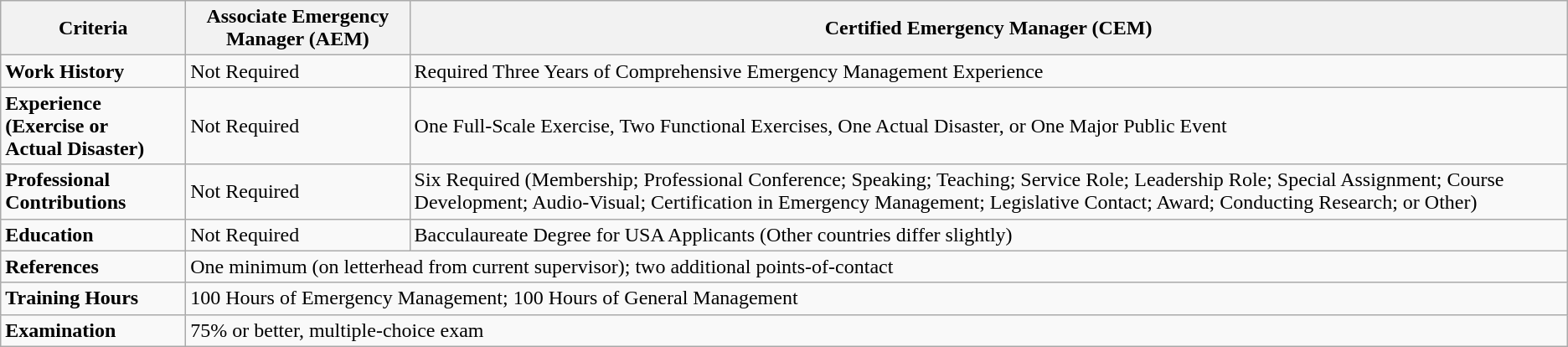<table class="wikitable mw-collapsible">
<tr>
<th>Criteria</th>
<th>Associate Emergency Manager (AEM)</th>
<th>Certified Emergency Manager (CEM)</th>
</tr>
<tr>
<td><strong>Work History</strong></td>
<td>Not Required</td>
<td>Required Three Years of Comprehensive Emergency Management Experience</td>
</tr>
<tr>
<td><strong>Experience (Exercise or</strong><br><strong>Actual Disaster)</strong></td>
<td>Not Required</td>
<td>One Full-Scale Exercise, Two Functional Exercises, One Actual Disaster, or One Major Public Event</td>
</tr>
<tr>
<td><strong>Professional Contributions</strong></td>
<td>Not Required</td>
<td>Six Required (Membership; Professional Conference; Speaking; Teaching; Service Role; Leadership Role; Special Assignment; Course Development; Audio-Visual; Certification in Emergency Management; Legislative Contact; Award; Conducting Research; or Other)</td>
</tr>
<tr>
<td><strong>Education</strong></td>
<td>Not Required</td>
<td>Bacculaureate Degree for USA Applicants (Other countries differ slightly)</td>
</tr>
<tr>
<td><strong>References</strong></td>
<td colspan="2">One minimum (on letterhead from current supervisor); two additional points-of-contact</td>
</tr>
<tr>
<td><strong>Training Hours</strong></td>
<td colspan="2">100 Hours of Emergency Management; 100 Hours of General Management</td>
</tr>
<tr>
<td><strong>Examination</strong></td>
<td colspan="2">75% or better, multiple-choice exam</td>
</tr>
</table>
